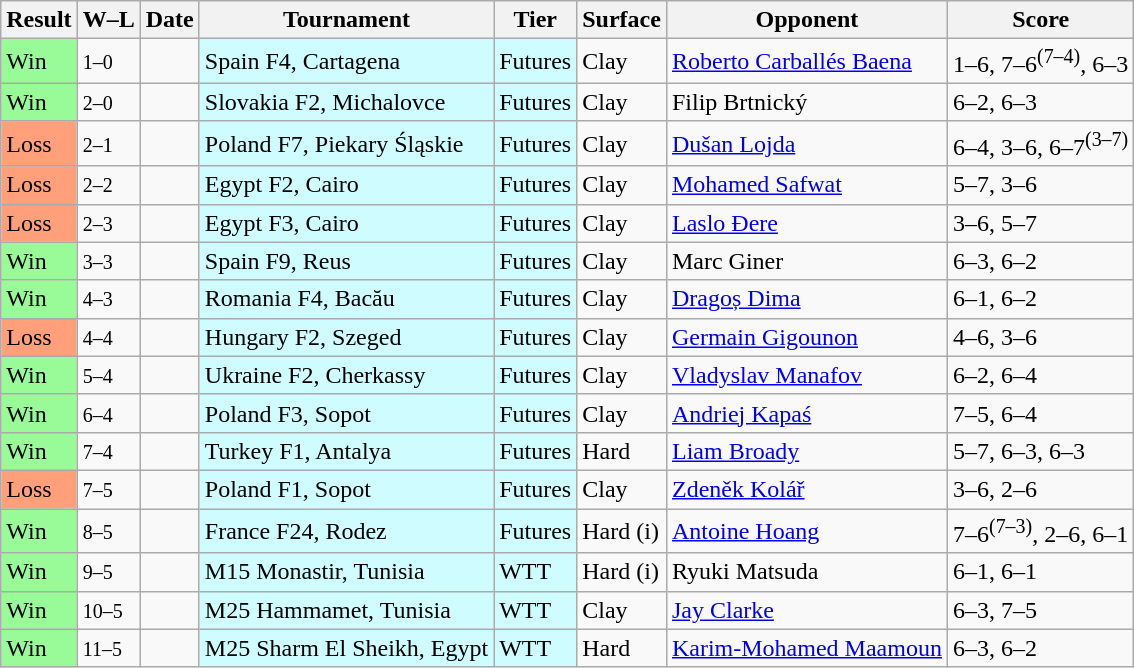<table class="sortable wikitable">
<tr>
<th>Result</th>
<th class="unsortable">W–L</th>
<th>Date</th>
<th>Tournament</th>
<th>Tier</th>
<th>Surface</th>
<th>Opponent</th>
<th class="unsortable">Score</th>
</tr>
<tr>
<td bgcolor=98FB98>Win</td>
<td><small>1–0</small></td>
<td></td>
<td style="background:#cffcff;">Spain F4, Cartagena</td>
<td style="background:#cffcff;">Futures</td>
<td>Clay</td>
<td> <a href='#'>Roberto Carballés Baena</a></td>
<td>1–6, 7–6<sup>(7–4)</sup>, 6–3</td>
</tr>
<tr>
<td bgcolor=98FB98>Win</td>
<td><small>2–0</small></td>
<td></td>
<td style="background:#cffcff;">Slovakia F2, Michalovce</td>
<td style="background:#cffcff;">Futures</td>
<td>Clay</td>
<td> Filip Brtnický</td>
<td>6–2, 6–3</td>
</tr>
<tr>
<td bgcolor=FFA07A>Loss</td>
<td><small>2–1</small></td>
<td></td>
<td style="background:#cffcff;">Poland F7, Piekary Śląskie</td>
<td style="background:#cffcff;">Futures</td>
<td>Clay</td>
<td> <a href='#'>Dušan Lojda</a></td>
<td>6–4, 3–6, 6–7<sup>(3–7)</sup></td>
</tr>
<tr>
<td bgcolor=FFA07A>Loss</td>
<td><small>2–2</small></td>
<td></td>
<td style="background:#cffcff;">Egypt F2, Cairo</td>
<td style="background:#cffcff;">Futures</td>
<td>Clay</td>
<td> <a href='#'>Mohamed Safwat</a></td>
<td>5–7, 3–6</td>
</tr>
<tr>
<td bgcolor=FFA07A>Loss</td>
<td><small>2–3</small></td>
<td></td>
<td style="background:#cffcff;">Egypt F3, Cairo</td>
<td style="background:#cffcff;">Futures</td>
<td>Clay</td>
<td> <a href='#'>Laslo Đere</a></td>
<td>3–6, 5–7</td>
</tr>
<tr>
<td bgcolor=98FB98>Win</td>
<td><small>3–3</small></td>
<td></td>
<td style="background:#cffcff;">Spain F9, Reus</td>
<td style="background:#cffcff;">Futures</td>
<td>Clay</td>
<td> Marc Giner</td>
<td>6–3, 6–2</td>
</tr>
<tr>
<td bgcolor=98FB98>Win</td>
<td><small>4–3</small></td>
<td></td>
<td style="background:#cffcff;">Romania F4, Bacău</td>
<td style="background:#cffcff;">Futures</td>
<td>Clay</td>
<td> <a href='#'>Dragoș Dima</a></td>
<td>6–1, 6–2</td>
</tr>
<tr>
<td bgcolor=FFA07A>Loss</td>
<td><small>4–4</small></td>
<td></td>
<td style="background:#cffcff;">Hungary F2, Szeged</td>
<td style="background:#cffcff;">Futures</td>
<td>Clay</td>
<td> <a href='#'>Germain Gigounon</a></td>
<td>4–6, 3–6</td>
</tr>
<tr>
<td bgcolor=98FB98>Win</td>
<td><small>5–4</small></td>
<td></td>
<td style="background:#cffcff;">Ukraine F2, Cherkassy</td>
<td style="background:#cffcff;">Futures</td>
<td>Clay</td>
<td> <a href='#'>Vladyslav Manafov</a></td>
<td>6–2, 6–4</td>
</tr>
<tr>
<td bgcolor=98FB98>Win</td>
<td><small>6–4</small></td>
<td></td>
<td style="background:#cffcff;">Poland F3, Sopot</td>
<td style="background:#cffcff;">Futures</td>
<td>Clay</td>
<td> <a href='#'>Andriej Kapaś</a></td>
<td>7–5, 6–4</td>
</tr>
<tr>
<td bgcolor=98FB98>Win</td>
<td><small>7–4</small></td>
<td></td>
<td style="background:#cffcff;">Turkey F1, Antalya</td>
<td style="background:#cffcff;">Futures</td>
<td>Hard</td>
<td> <a href='#'>Liam Broady</a></td>
<td>5–7, 6–3, 6–3</td>
</tr>
<tr>
<td bgcolor=FFA07A>Loss</td>
<td><small>7–5</small></td>
<td></td>
<td style="background:#cffcff;">Poland F1, Sopot</td>
<td style="background:#cffcff;">Futures</td>
<td>Clay</td>
<td> <a href='#'>Zdeněk Kolář</a></td>
<td>3–6, 2–6</td>
</tr>
<tr>
<td bgcolor=98FB98>Win</td>
<td><small>8–5</small></td>
<td></td>
<td style="background:#cffcff;">France F24, Rodez</td>
<td style="background:#cffcff;">Futures</td>
<td>Hard (i)</td>
<td> <a href='#'>Antoine Hoang</a></td>
<td>7–6<sup>(7–3)</sup>, 2–6, 6–1</td>
</tr>
<tr>
<td bgcolor=98FB98>Win</td>
<td><small>9–5</small></td>
<td></td>
<td style="background:#cffcff;">M15 Monastir, Tunisia</td>
<td style="background:#cffcff;">WTT</td>
<td>Hard (i)</td>
<td> Ryuki Matsuda</td>
<td>6–1, 6–1</td>
</tr>
<tr>
<td bgcolor=98FB98>Win</td>
<td><small>10–5</small></td>
<td></td>
<td style="background:#cffcff;">M25 Hammamet, Tunisia</td>
<td style="background:#cffcff;">WTT</td>
<td>Clay</td>
<td> <a href='#'>Jay Clarke</a></td>
<td>6–3, 7–5</td>
</tr>
<tr>
<td bgcolor=98FB98>Win</td>
<td><small>11–5</small></td>
<td></td>
<td style="background:#cffcff;">M25 Sharm El Sheikh, Egypt</td>
<td style="background:#cffcff;">WTT</td>
<td>Hard</td>
<td> <a href='#'>Karim-Mohamed Maamoun</a></td>
<td>6–3, 6–2</td>
</tr>
</table>
